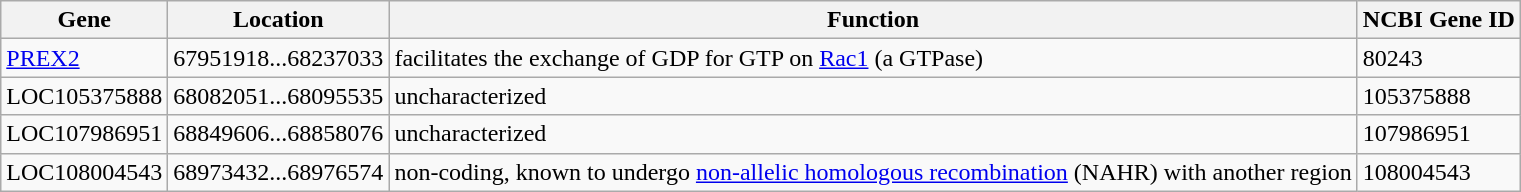<table class="wikitable">
<tr>
<th>Gene</th>
<th>Location</th>
<th>Function</th>
<th>NCBI Gene ID</th>
</tr>
<tr>
<td><a href='#'>PREX2</a></td>
<td>67951918...68237033</td>
<td>facilitates the exchange of GDP for GTP on <a href='#'>Rac1</a> (a GTPase)</td>
<td>80243</td>
</tr>
<tr>
<td>LOC105375888</td>
<td>68082051...68095535</td>
<td>uncharacterized</td>
<td>105375888</td>
</tr>
<tr>
<td>LOC107986951</td>
<td>68849606...68858076</td>
<td>uncharacterized</td>
<td>107986951</td>
</tr>
<tr>
<td>LOC108004543</td>
<td>68973432...68976574</td>
<td>non-coding, known to undergo <a href='#'>non-allelic homologous recombination</a> (NAHR) with another region</td>
<td>108004543</td>
</tr>
</table>
